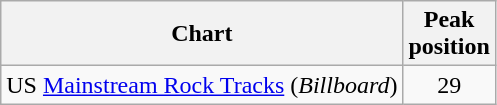<table class="wikitable">
<tr>
<th scope="col">Chart</th>
<th scope="col">Peak<br> position</th>
</tr>
<tr>
<td>US <a href='#'>Mainstream Rock Tracks</a> (<em>Billboard</em>)</td>
<td align=center>29</td>
</tr>
</table>
